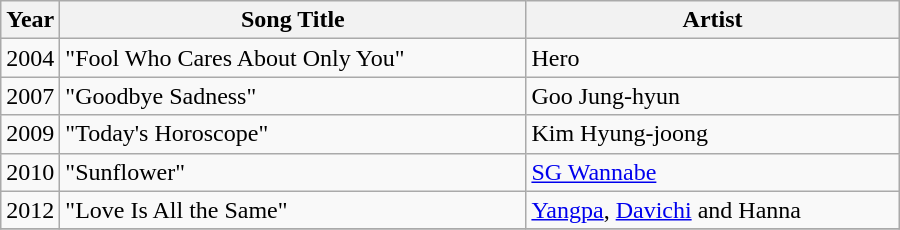<table class="wikitable" style="width:600px">
<tr>
<th width=10>Year</th>
<th>Song Title</th>
<th>Artist</th>
</tr>
<tr>
<td>2004</td>
<td>"Fool Who Cares About Only You" </td>
<td>Hero</td>
</tr>
<tr>
<td>2007</td>
<td>"Goodbye Sadness" </td>
<td>Goo Jung-hyun</td>
</tr>
<tr>
<td>2009</td>
<td>"Today's Horoscope" </td>
<td>Kim Hyung-joong</td>
</tr>
<tr>
<td>2010</td>
<td>"Sunflower" </td>
<td><a href='#'>SG Wannabe</a></td>
</tr>
<tr>
<td>2012</td>
<td>"Love Is All the Same" </td>
<td><a href='#'>Yangpa</a>, <a href='#'>Davichi</a> and Hanna</td>
</tr>
<tr>
</tr>
</table>
